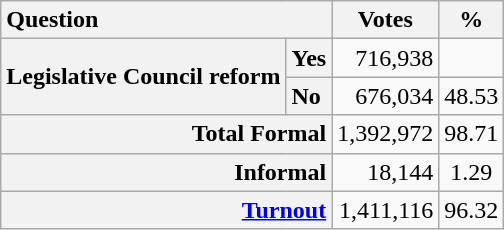<table class="wikitable" align="center">
<tr ---->
<th colspan="2" style="text-align:left">Question</th>
<th>Votes</th>
<th>%</th>
</tr>
<tr>
<th rowspan="2" style="text-align:left">Legislative Council reform</th>
<th style="text-align:left">Yes</th>
<td align="right">716,938</td>
<td></td>
</tr>
<tr>
<th style="text-align:left">No</th>
<td align="right">676,034</td>
<td align="center">48.53</td>
</tr>
<tr>
<th colspan="2" style="text-align:right">Total Formal</th>
<td align="right">1,392,972</td>
<td align="center">98.71</td>
</tr>
<tr>
<th colspan="2" style="text-align:right">Informal</th>
<td align="right">18,144</td>
<td align="center">1.29</td>
</tr>
<tr>
<th colspan="2" style="text-align:right"><a href='#'>Turnout</a></th>
<td align="right">1,411,116</td>
<td align="center">96.32</td>
</tr>
</table>
